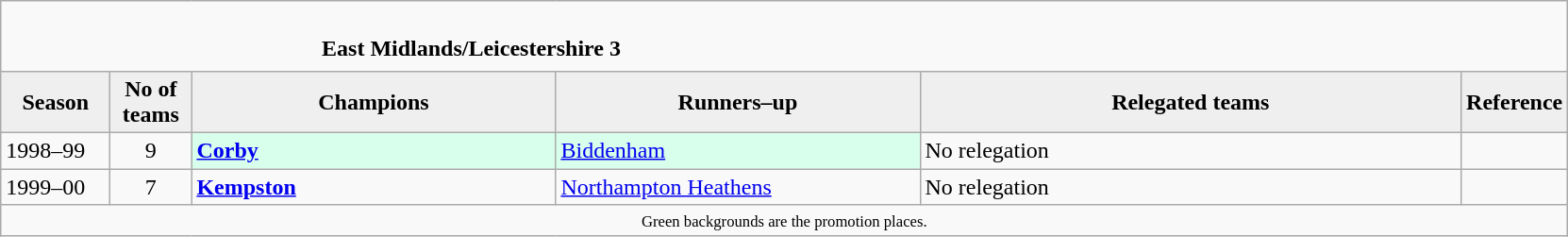<table class="wikitable" style="text-align: left;">
<tr>
<td colspan="11" cellpadding="0" cellspacing="0"><br><table border="0" style="width:100%;" cellpadding="0" cellspacing="0">
<tr>
<td style="width:20%; border:0;"></td>
<td style="border:0;"><strong>East Midlands/Leicestershire 3</strong></td>
<td style="width:20%; border:0;"></td>
</tr>
</table>
</td>
</tr>
<tr>
<th style="background:#efefef; width:70px;">Season</th>
<th style="background:#efefef; width:50px;">No of teams</th>
<th style="background:#efefef; width:250px;">Champions</th>
<th style="background:#efefef; width:250px;">Runners–up</th>
<th style="background:#efefef; width:375px;">Relegated teams</th>
<th style="background:#efefef; width:50px;">Reference</th>
</tr>
<tr align=left>
<td>1998–99</td>
<td style="text-align: center;">9</td>
<td style="background:#d8ffeb;"><strong><a href='#'>Corby</a></strong></td>
<td style="background:#d8ffeb;"><a href='#'>Biddenham</a></td>
<td>No relegation</td>
<td></td>
</tr>
<tr>
<td>1999–00</td>
<td style="text-align: center;">7</td>
<td><strong><a href='#'>Kempston</a></strong></td>
<td><a href='#'>Northampton Heathens</a></td>
<td>No relegation</td>
<td></td>
</tr>
<tr>
<td colspan="15"  style="border:0; font-size:smaller; text-align:center;"><small><span>Green backgrounds</span> are the promotion places.</small></td>
</tr>
</table>
